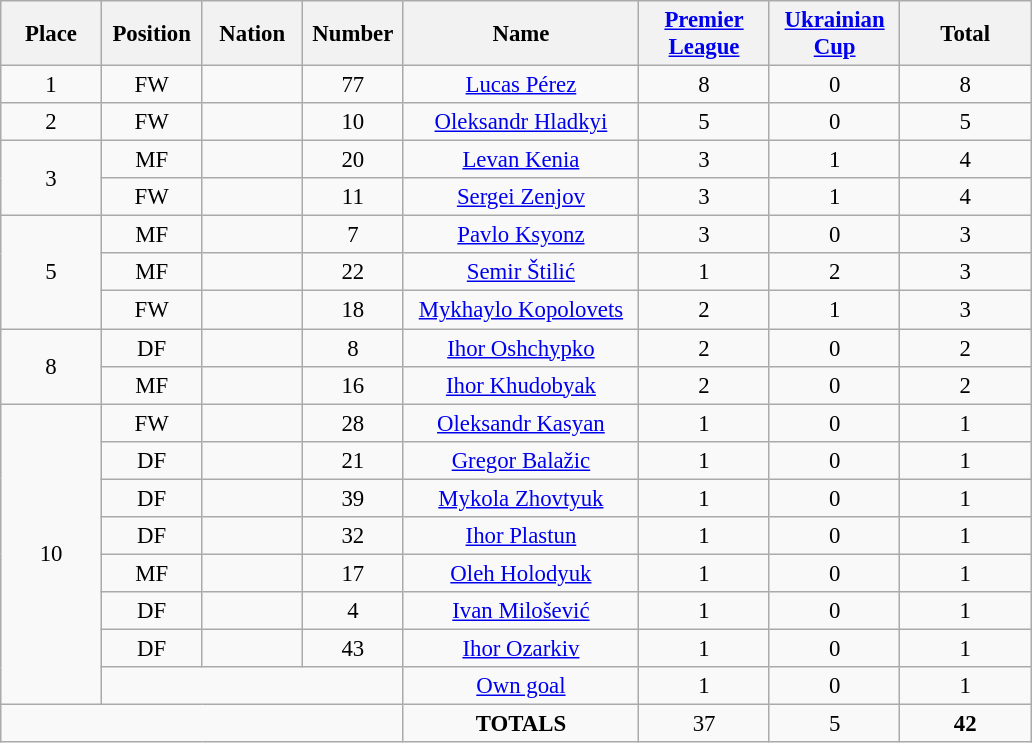<table class="wikitable" style="font-size: 95%; text-align: center;">
<tr>
<th width=60>Place</th>
<th width=60>Position</th>
<th width=60>Nation</th>
<th width=60>Number</th>
<th width=150>Name</th>
<th width=80><a href='#'>Premier League</a></th>
<th width=80><a href='#'>Ukrainian Cup</a></th>
<th width=80>Total</th>
</tr>
<tr>
<td>1</td>
<td>FW</td>
<td></td>
<td>77</td>
<td><a href='#'>Lucas Pérez</a></td>
<td>8</td>
<td>0</td>
<td>8</td>
</tr>
<tr>
<td>2</td>
<td>FW</td>
<td></td>
<td>10</td>
<td><a href='#'>Oleksandr Hladkyi</a></td>
<td>5</td>
<td>0</td>
<td>5</td>
</tr>
<tr>
<td rowspan="2">3</td>
<td>MF</td>
<td></td>
<td>20</td>
<td><a href='#'>Levan Kenia</a></td>
<td>3</td>
<td>1</td>
<td>4</td>
</tr>
<tr>
<td>FW</td>
<td></td>
<td>11</td>
<td><a href='#'>Sergei Zenjov</a></td>
<td>3</td>
<td>1</td>
<td>4</td>
</tr>
<tr>
<td rowspan="3">5</td>
<td>MF</td>
<td></td>
<td>7</td>
<td><a href='#'>Pavlo Ksyonz</a></td>
<td>3</td>
<td>0</td>
<td>3</td>
</tr>
<tr>
<td>MF</td>
<td></td>
<td>22</td>
<td><a href='#'>Semir Štilić</a></td>
<td>1</td>
<td>2</td>
<td>3</td>
</tr>
<tr>
<td>FW</td>
<td></td>
<td>18</td>
<td><a href='#'>Mykhaylo Kopolovets</a></td>
<td>2</td>
<td>1</td>
<td>3</td>
</tr>
<tr>
<td rowspan="2">8</td>
<td>DF</td>
<td></td>
<td>8</td>
<td><a href='#'>Ihor Oshchypko</a></td>
<td>2</td>
<td>0</td>
<td>2</td>
</tr>
<tr>
<td>MF</td>
<td></td>
<td>16</td>
<td><a href='#'>Ihor Khudobyak</a></td>
<td>2</td>
<td>0</td>
<td>2</td>
</tr>
<tr>
<td rowspan="8">10</td>
<td>FW</td>
<td></td>
<td>28</td>
<td><a href='#'>Oleksandr Kasyan</a></td>
<td>1</td>
<td>0</td>
<td>1</td>
</tr>
<tr>
<td>DF</td>
<td></td>
<td>21</td>
<td><a href='#'>Gregor Balažic</a></td>
<td>1</td>
<td>0</td>
<td>1</td>
</tr>
<tr>
<td>DF</td>
<td></td>
<td>39</td>
<td><a href='#'>Mykola Zhovtyuk</a></td>
<td>1</td>
<td>0</td>
<td>1</td>
</tr>
<tr>
<td>DF</td>
<td></td>
<td>32</td>
<td><a href='#'>Ihor Plastun</a></td>
<td>1</td>
<td>0</td>
<td>1</td>
</tr>
<tr>
<td>MF</td>
<td></td>
<td>17</td>
<td><a href='#'>Oleh Holodyuk</a></td>
<td>1</td>
<td>0</td>
<td>1</td>
</tr>
<tr>
<td>DF</td>
<td></td>
<td>4</td>
<td><a href='#'>Ivan Milošević</a></td>
<td>1</td>
<td>0</td>
<td>1</td>
</tr>
<tr>
<td>DF</td>
<td></td>
<td>43</td>
<td><a href='#'>Ihor Ozarkiv</a></td>
<td>1</td>
<td>0</td>
<td>1</td>
</tr>
<tr>
<td colspan="3"></td>
<td><a href='#'>Own goal</a></td>
<td>1</td>
<td>0</td>
<td>1</td>
</tr>
<tr>
<td colspan="4"></td>
<td><strong>TOTALS</strong></td>
<td>37</td>
<td>5</td>
<td><strong>42</strong></td>
</tr>
</table>
